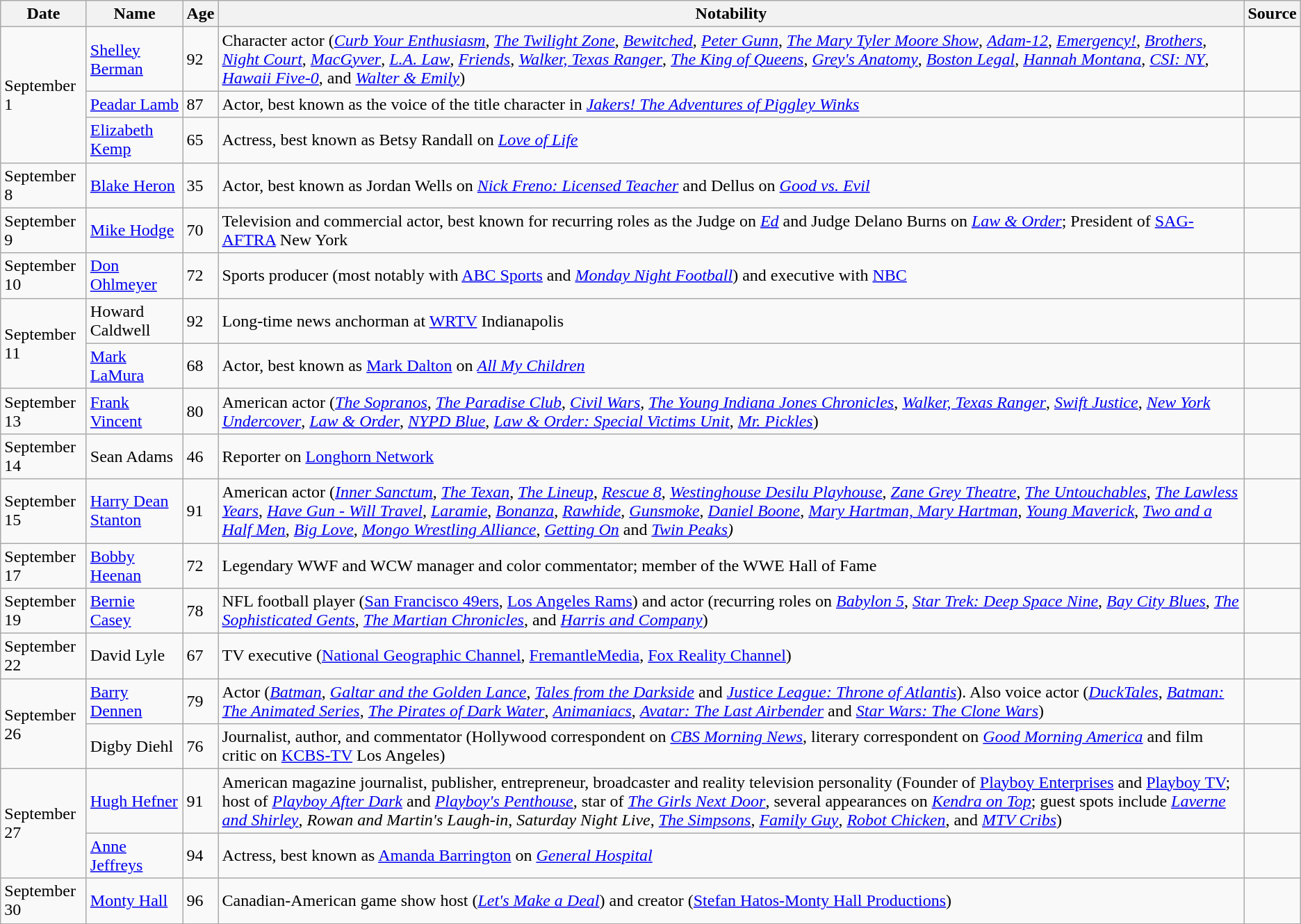<table class="wikitable sortable">
<tr ">
<th>Date</th>
<th>Name</th>
<th>Age</th>
<th class="unsortable">Notability</th>
<th class="unsortable">Source</th>
</tr>
<tr>
<td rowspan=3>September 1</td>
<td><a href='#'>Shelley Berman</a></td>
<td>92</td>
<td>Character actor (<em><a href='#'>Curb Your Enthusiasm</a></em>, <em><a href='#'>The Twilight Zone</a></em>, <em><a href='#'>Bewitched</a></em>, <em><a href='#'>Peter Gunn</a></em>, <em><a href='#'>The Mary Tyler Moore Show</a></em>, <em><a href='#'>Adam-12</a></em>, <em><a href='#'>Emergency!</a></em>, <em><a href='#'>Brothers</a></em>, <em><a href='#'>Night Court</a></em>, <em><a href='#'>MacGyver</a></em>, <em><a href='#'>L.A. Law</a></em>, <em><a href='#'>Friends</a></em>, <em><a href='#'>Walker, Texas Ranger</a></em>, <em><a href='#'>The King of Queens</a></em>, <em><a href='#'>Grey's Anatomy</a></em>, <em><a href='#'>Boston Legal</a></em>, <em><a href='#'>Hannah Montana</a></em>, <em><a href='#'>CSI: NY</a></em>, <em><a href='#'>Hawaii Five-0</a></em>, and <em><a href='#'>Walter & Emily</a></em>)</td>
<td></td>
</tr>
<tr>
<td><a href='#'>Peadar Lamb</a></td>
<td>87</td>
<td>Actor, best known as the voice of the title character in <em><a href='#'>Jakers! The Adventures of Piggley Winks</a></em></td>
<td></td>
</tr>
<tr>
<td><a href='#'>Elizabeth Kemp</a></td>
<td>65</td>
<td>Actress, best known as Betsy Randall on <em><a href='#'>Love of Life</a></em></td>
<td></td>
</tr>
<tr>
<td>September 8</td>
<td><a href='#'>Blake Heron</a></td>
<td>35</td>
<td>Actor, best known as Jordan Wells on <em><a href='#'>Nick Freno: Licensed Teacher</a></em> and Dellus on <em><a href='#'>Good vs. Evil</a></em></td>
<td></td>
</tr>
<tr>
<td>September 9</td>
<td><a href='#'>Mike Hodge</a></td>
<td>70</td>
<td>Television and commercial actor, best known for recurring roles as the Judge on <em><a href='#'>Ed</a></em> and Judge Delano Burns on <em><a href='#'>Law & Order</a></em>; President of <a href='#'>SAG-AFTRA</a> New York</td>
<td></td>
</tr>
<tr>
<td>September 10</td>
<td><a href='#'>Don Ohlmeyer</a></td>
<td>72</td>
<td>Sports producer (most notably with <a href='#'>ABC Sports</a> and <em><a href='#'>Monday Night Football</a></em>) and executive with <a href='#'>NBC</a></td>
<td></td>
</tr>
<tr>
<td rowspan=2>September 11</td>
<td>Howard Caldwell</td>
<td>92</td>
<td>Long-time news anchorman at <a href='#'>WRTV</a> Indianapolis</td>
<td></td>
</tr>
<tr>
<td><a href='#'>Mark LaMura</a></td>
<td>68</td>
<td>Actor, best known as <a href='#'>Mark Dalton</a> on <em><a href='#'>All My Children</a></em></td>
<td></td>
</tr>
<tr>
<td>September 13</td>
<td><a href='#'>Frank Vincent</a></td>
<td>80</td>
<td>American actor (<em><a href='#'>The Sopranos</a></em>, <em><a href='#'>The Paradise Club</a></em>, <em><a href='#'>Civil Wars</a></em>, <em><a href='#'>The Young Indiana Jones Chronicles</a></em>, <em><a href='#'>Walker, Texas Ranger</a></em>, <em><a href='#'>Swift Justice</a></em>, <em><a href='#'>New York Undercover</a></em>, <em><a href='#'>Law & Order</a></em>, <em><a href='#'>NYPD Blue</a></em>, <em><a href='#'>Law & Order: Special Victims Unit</a></em>, <em><a href='#'>Mr. Pickles</a></em>)</td>
<td></td>
</tr>
<tr>
<td>September 14</td>
<td>Sean Adams</td>
<td>46</td>
<td>Reporter on <a href='#'>Longhorn Network</a></td>
<td></td>
</tr>
<tr>
<td>September 15</td>
<td><a href='#'>Harry Dean Stanton</a></td>
<td>91</td>
<td>American actor (<em><a href='#'>Inner Sanctum</a></em>, <em><a href='#'>The Texan</a></em>, <em><a href='#'>The Lineup</a></em>, <em><a href='#'>Rescue 8</a></em>, <em><a href='#'>Westinghouse Desilu Playhouse</a></em>, <em><a href='#'>Zane Grey Theatre</a></em>, <em><a href='#'>The Untouchables</a></em>, <em><a href='#'>The Lawless Years</a></em>, <em><a href='#'>Have Gun - Will Travel</a></em>, <em><a href='#'>Laramie</a></em>, <em><a href='#'>Bonanza</a></em>, <em><a href='#'>Rawhide</a></em>, <em><a href='#'>Gunsmoke</a></em>, <em><a href='#'>Daniel Boone</a></em>, <em><a href='#'>Mary Hartman, Mary Hartman</a></em>, <em><a href='#'>Young Maverick</a></em>, <em><a href='#'>Two and a Half Men</a></em>, <em><a href='#'>Big Love</a></em>, <em><a href='#'>Mongo Wrestling Alliance</a></em>, <em><a href='#'>Getting On</a></em> and <em><a href='#'>Twin Peaks</a>)</em></td>
<td></td>
</tr>
<tr>
<td>September 17</td>
<td><a href='#'>Bobby Heenan</a></td>
<td>72</td>
<td>Legendary WWF and WCW manager and color commentator; member of the WWE Hall of Fame</td>
<td></td>
</tr>
<tr>
<td>September 19</td>
<td><a href='#'>Bernie Casey</a></td>
<td>78</td>
<td>NFL football player (<a href='#'>San Francisco 49ers</a>, <a href='#'>Los Angeles Rams</a>) and actor (recurring roles on <em><a href='#'>Babylon 5</a></em>, <em><a href='#'>Star Trek: Deep Space Nine</a></em>, <em><a href='#'>Bay City Blues</a></em>, <em><a href='#'>The Sophisticated Gents</a></em>, <em><a href='#'>The Martian Chronicles</a></em>, and <em><a href='#'>Harris and Company</a></em>)</td>
<td></td>
</tr>
<tr>
<td>September 22</td>
<td>David Lyle</td>
<td>67</td>
<td>TV executive (<a href='#'>National Geographic Channel</a>, <a href='#'>FremantleMedia</a>, <a href='#'>Fox Reality Channel</a>)</td>
<td></td>
</tr>
<tr>
<td rowspan=2>September 26</td>
<td><a href='#'>Barry Dennen</a></td>
<td>79</td>
<td>Actor (<em><a href='#'>Batman</a></em>, <em><a href='#'>Galtar and the Golden Lance</a></em>, <em><a href='#'>Tales from the Darkside</a></em> and <em><a href='#'>Justice League: Throne of Atlantis</a></em>). Also voice actor (<em><a href='#'>DuckTales</a></em>, <em><a href='#'>Batman: The Animated Series</a></em>, <em><a href='#'>The Pirates of Dark Water</a></em>, <em><a href='#'>Animaniacs</a></em>, <em><a href='#'>Avatar: The Last Airbender</a></em> and <em><a href='#'>Star Wars: The Clone Wars</a></em>)</td>
<td></td>
</tr>
<tr>
<td>Digby Diehl</td>
<td>76</td>
<td>Journalist, author, and commentator (Hollywood correspondent on <em><a href='#'>CBS Morning News</a></em>, literary correspondent on <em><a href='#'>Good Morning America</a></em> and film critic on <a href='#'>KCBS-TV</a> Los Angeles)</td>
<td></td>
</tr>
<tr>
<td rowspan=2>September 27</td>
<td><a href='#'>Hugh Hefner</a></td>
<td>91</td>
<td>American magazine journalist, publisher, entrepreneur, broadcaster and reality television personality (Founder of <a href='#'>Playboy Enterprises</a> and <a href='#'>Playboy TV</a>; host of <em><a href='#'>Playboy After Dark</a></em> and <em><a href='#'>Playboy's Penthouse</a></em>, star of <em><a href='#'>The Girls Next Door</a></em>, several appearances on <em><a href='#'>Kendra on Top</a></em>;  guest spots include <em><a href='#'>Laverne and Shirley</a></em>, <em>Rowan and Martin's Laugh-in</em>, <em>Saturday Night Live</em>, <em><a href='#'>The Simpsons</a></em>, <em><a href='#'>Family Guy</a></em>, <em><a href='#'>Robot Chicken</a></em>, and <em><a href='#'>MTV Cribs</a></em>)</td>
<td></td>
</tr>
<tr>
<td><a href='#'>Anne Jeffreys</a></td>
<td>94</td>
<td>Actress, best known as <a href='#'>Amanda Barrington</a> on <em><a href='#'>General Hospital</a></em></td>
<td></td>
</tr>
<tr>
<td>September 30</td>
<td><a href='#'>Monty Hall</a></td>
<td>96</td>
<td>Canadian-American game show host (<em><a href='#'>Let's Make a Deal</a></em>) and creator (<a href='#'>Stefan Hatos-Monty Hall Productions</a>)</td>
<td></td>
</tr>
</table>
